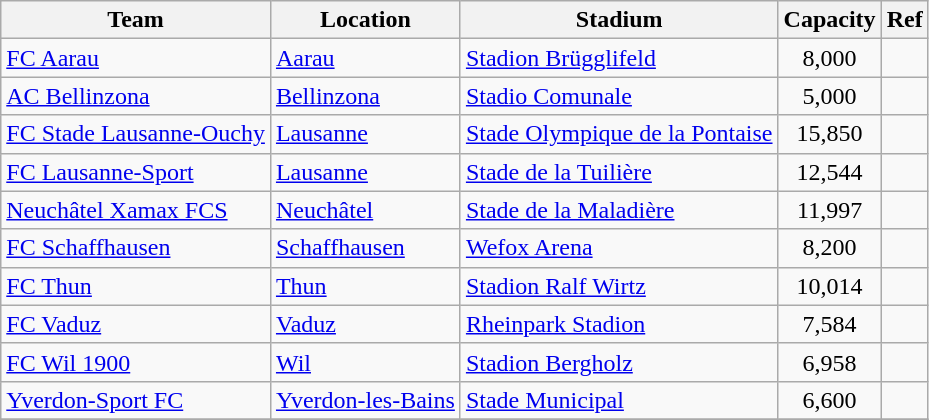<table class="wikitable sortable">
<tr>
<th>Team</th>
<th>Location</th>
<th>Stadium</th>
<th>Capacity</th>
<th>Ref</th>
</tr>
<tr>
<td><a href='#'>FC Aarau</a></td>
<td><a href='#'>Aarau</a></td>
<td><a href='#'>Stadion Brügglifeld</a></td>
<td align="center">8,000</td>
<td></td>
</tr>
<tr>
<td><a href='#'>AC Bellinzona</a></td>
<td><a href='#'>Bellinzona</a></td>
<td><a href='#'>Stadio Comunale</a></td>
<td align="center">5,000</td>
<td></td>
</tr>
<tr>
<td><a href='#'>FC Stade Lausanne-Ouchy</a></td>
<td><a href='#'>Lausanne</a></td>
<td><a href='#'>Stade Olympique de la Pontaise</a></td>
<td align="center">15,850</td>
<td></td>
</tr>
<tr>
<td><a href='#'>FC Lausanne-Sport</a></td>
<td><a href='#'>Lausanne</a></td>
<td><a href='#'>Stade de la Tuilière</a></td>
<td align="center">12,544</td>
<td></td>
</tr>
<tr>
<td><a href='#'>Neuchâtel Xamax FCS</a></td>
<td><a href='#'>Neuchâtel</a></td>
<td><a href='#'>Stade de la Maladière</a></td>
<td align="center">11,997</td>
<td></td>
</tr>
<tr>
<td><a href='#'>FC Schaffhausen</a></td>
<td><a href='#'>Schaffhausen</a></td>
<td><a href='#'>Wefox Arena</a></td>
<td align="center">8,200</td>
<td></td>
</tr>
<tr>
<td><a href='#'>FC Thun</a></td>
<td><a href='#'>Thun</a></td>
<td><a href='#'>Stadion Ralf Wirtz</a></td>
<td align="center">10,014</td>
<td></td>
</tr>
<tr>
<td><a href='#'>FC Vaduz</a></td>
<td> <a href='#'>Vaduz</a></td>
<td><a href='#'>Rheinpark Stadion</a></td>
<td align="center">7,584</td>
<td></td>
</tr>
<tr>
<td><a href='#'>FC Wil 1900</a></td>
<td><a href='#'>Wil</a></td>
<td><a href='#'>Stadion Bergholz</a></td>
<td align="center">6,958</td>
<td></td>
</tr>
<tr>
<td><a href='#'>Yverdon-Sport FC</a></td>
<td><a href='#'>Yverdon-les-Bains</a></td>
<td><a href='#'>Stade Municipal</a></td>
<td align="center">6,600</td>
<td></td>
</tr>
<tr>
</tr>
</table>
